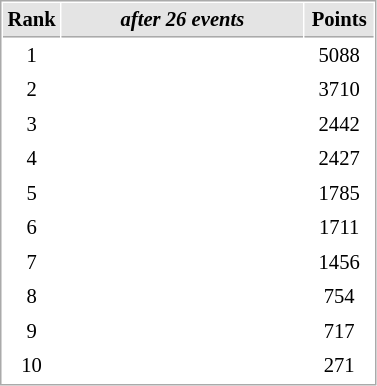<table cellspacing="1" cellpadding="3" style="border:1px solid #AAAAAA;font-size:86%">
<tr style="background:#E4E4E4">
<th style="border-bottom:1px solid #AAAAAA" width=10>Rank</th>
<th style="border-bottom:1px solid #AAAAAA" width=155><em>after 26 events</em></th>
<th style="border-bottom:1px solid #AAAAAA" width=40>Points</th>
</tr>
<tr>
<td style="text-align:center">1</td>
<td></td>
<td style="text-align:center">5088</td>
</tr>
<tr>
<td style="text-align:center">2</td>
<td></td>
<td style="text-align:center">3710</td>
</tr>
<tr>
<td style="text-align:center">3</td>
<td></td>
<td style="text-align:center">2442</td>
</tr>
<tr>
<td style="text-align:center">4</td>
<td></td>
<td style="text-align:center">2427</td>
</tr>
<tr>
<td style="text-align:center">5</td>
<td></td>
<td style="text-align:center">1785</td>
</tr>
<tr>
<td style="text-align:center">6</td>
<td></td>
<td style="text-align:center">1711</td>
</tr>
<tr>
<td style="text-align:center">7</td>
<td></td>
<td style="text-align:center">1456</td>
</tr>
<tr>
<td style="text-align:center">8</td>
<td></td>
<td style="text-align:center">754</td>
</tr>
<tr>
<td style="text-align:center">9</td>
<td></td>
<td style="text-align:center">717</td>
</tr>
<tr>
<td style="text-align:center">10</td>
<td></td>
<td style="text-align:center">271</td>
</tr>
</table>
